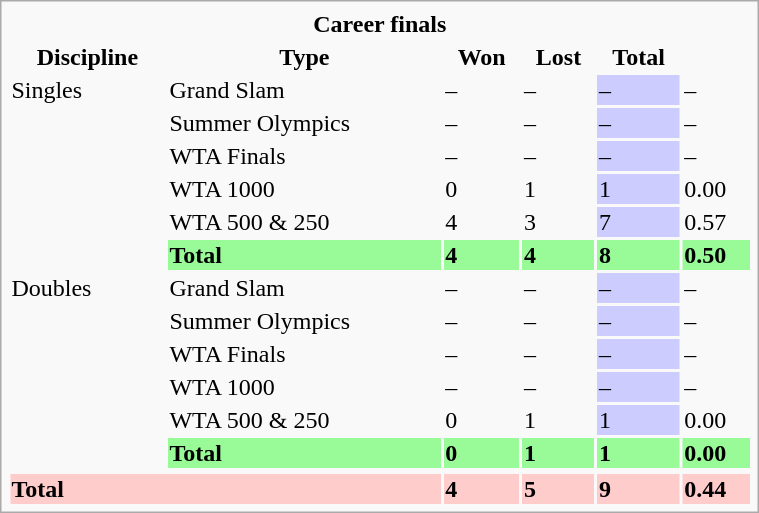<table class="infobox vcard vevent nowrap" width="40%">
<tr>
<th colspan="6">Career finals</th>
</tr>
<tr>
<th>Discipline</th>
<th>Type</th>
<th>Won</th>
<th>Lost</th>
<th>Total</th>
<th></th>
</tr>
<tr>
<td rowspan="6">Singles</td>
<td>Grand Slam</td>
<td>–</td>
<td>–</td>
<td bgcolor="CCCCFF">–</td>
<td>–</td>
</tr>
<tr>
<td>Summer Olympics</td>
<td>–</td>
<td>–</td>
<td bgcolor="CCCCFF">–</td>
<td>–</td>
</tr>
<tr>
<td>WTA Finals</td>
<td>–</td>
<td>–</td>
<td bgcolor="CCCCFF">–</td>
<td>–</td>
</tr>
<tr>
<td>WTA 1000</td>
<td>0</td>
<td>1</td>
<td bgcolor="CCCCFF">1</td>
<td>0.00</td>
</tr>
<tr>
<td>WTA 500 & 250</td>
<td>4</td>
<td>3</td>
<td bgcolor="CCCCFF">7</td>
<td>0.57</td>
</tr>
<tr bgcolor="98FB98">
<td><strong>Total</strong></td>
<td><strong>4</strong></td>
<td><strong>4</strong></td>
<td><strong>8</strong></td>
<td><strong>0.50</strong></td>
</tr>
<tr>
<td rowspan="6">Doubles</td>
<td>Grand Slam</td>
<td>–</td>
<td>–</td>
<td bgcolor="CCCCFF">–</td>
<td>–</td>
</tr>
<tr>
<td>Summer Olympics</td>
<td>–</td>
<td>–</td>
<td bgcolor="CCCCFF">–</td>
<td>–</td>
</tr>
<tr>
<td>WTA Finals</td>
<td>–</td>
<td>–</td>
<td bgcolor="CCCCFF">–</td>
<td>–</td>
</tr>
<tr>
<td>WTA 1000</td>
<td>–</td>
<td>–</td>
<td bgcolor="CCCCFF">–</td>
<td>–</td>
</tr>
<tr>
<td>WTA 500 & 250</td>
<td>0</td>
<td>1</td>
<td bgcolor="CCCCFF">1</td>
<td>0.00</td>
</tr>
<tr bgcolor="98FB98">
<td><strong>Total</strong></td>
<td><strong>0</strong></td>
<td><strong>1</strong></td>
<td><strong>1</strong></td>
<td><strong>0.00</strong></td>
</tr>
<tr>
</tr>
<tr bgcolor="FFCCCC">
<td colspan="2"><strong>Total</strong></td>
<td><strong>4</strong></td>
<td><strong>5</strong></td>
<td><strong>9</strong></td>
<td><strong>0.44</strong></td>
</tr>
</table>
